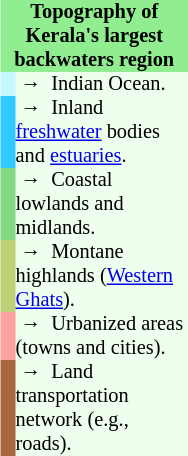<table class="toccolours" style="float:right; clear:right; font-size:85%; width:125px; margin:0em 0em 1em 1em;" cellpadding="0" cellspacing=0>
<tr bgcolor=lightgreen>
<td colspan="2" align="center"><strong>Topography of Kerala's largest backwaters region</strong></td>
</tr>
<tr style="background:#FFFFFF; color:#111111;" align="center">
<td colspan="2"></td>
</tr>
<tr bgcolor=#eeffee>
<td style="width:10px; height:10px; background:#c6f9ff;"></td>
<td> →  Indian Ocean.</td>
</tr>
<tr bgcolor=#eeffee>
<td style="width:10px; height:10px; background:#31c9ff;"></td>
<td> →  Inland <a href='#'>freshwater</a> bodies and <a href='#'>estuaries</a>.</td>
</tr>
<tr bgcolor=#eeffee>
<td style="width:10px; height:5px; background:#83d983;"></td>
<td> →  Coastal lowlands and midlands.</td>
</tr>
<tr bgcolor=#eeffee>
<td style="width:10px; height:10px; background:#bfd077;"></td>
<td> →  Montane highlands (<a href='#'>Western Ghats</a>).</td>
</tr>
<tr bgcolor=#eeffee>
<td style="width:10px; height:10px; background:#ffa1a1;"></td>
<td> →  Urbanized areas (towns and cities).</td>
</tr>
<tr bgcolor=#eeffee>
<td style="width:10px; height:10px; background:#a7673f;"></td>
<td> →  Land transportation network (e.g., roads).</td>
</tr>
</table>
